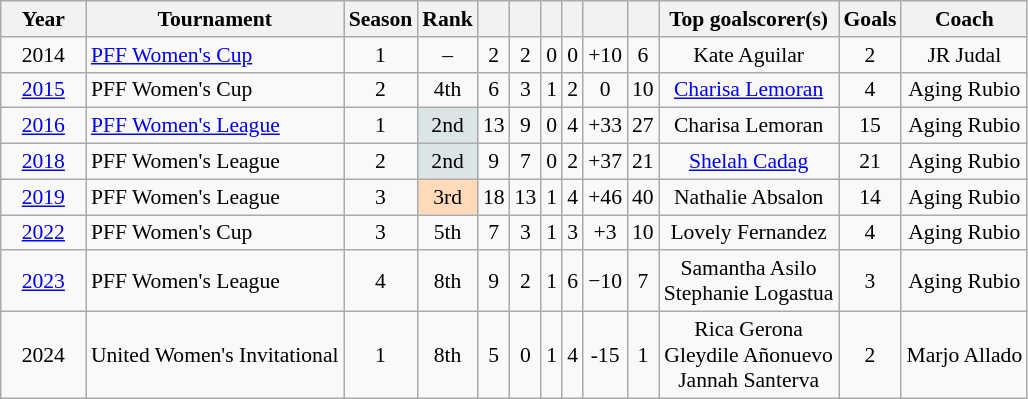<table class=wikitable style="text-align:center; font-size:90%;">
<tr>
<th width=50px>Year</th>
<th>Tournament</th>
<th>Season</th>
<th>Rank</th>
<th></th>
<th></th>
<th></th>
<th></th>
<th></th>
<th></th>
<th>Top goalscorer(s)</th>
<th>Goals</th>
<th>Coach</th>
</tr>
<tr>
<td>2014</td>
<td align=left><a href='#'>PFF Women's Cup</a></td>
<td>1</td>
<td align=center>–</td>
<td>2</td>
<td>2</td>
<td>0</td>
<td>0</td>
<td>+10</td>
<td>6</td>
<td>Kate Aguilar</td>
<td>2</td>
<td>JR Judal</td>
</tr>
<tr>
<td><a href='#'>2015</a></td>
<td align=left>PFF Women's Cup</td>
<td>2</td>
<td>4th</td>
<td>6</td>
<td>3</td>
<td>1</td>
<td>2</td>
<td>0</td>
<td>10</td>
<td><a href='#'>Charisa Lemoran</a></td>
<td>4</td>
<td>Aging Rubio</td>
</tr>
<tr>
<td><a href='#'>2016</a></td>
<td align=left><a href='#'>PFF Women's League</a></td>
<td>1</td>
<td bgcolor=#DCE5E5>2nd</td>
<td>13</td>
<td>9</td>
<td>0</td>
<td>4</td>
<td>+33</td>
<td>27</td>
<td>Charisa Lemoran</td>
<td>15</td>
<td>Aging Rubio</td>
</tr>
<tr>
<td><a href='#'>2018</a></td>
<td align=left>PFF Women's League</td>
<td>2</td>
<td bgcolor=#DCE5E5>2nd</td>
<td>9</td>
<td>7</td>
<td>0</td>
<td>2</td>
<td>+37</td>
<td>21</td>
<td><a href='#'>Shelah Cadag</a></td>
<td>21</td>
<td>Aging Rubio</td>
</tr>
<tr>
<td><a href='#'>2019</a></td>
<td align=left>PFF Women's League</td>
<td>3</td>
<td bgcolor=#FFDAB9>3rd</td>
<td>18</td>
<td>13</td>
<td>1</td>
<td>4</td>
<td>+46</td>
<td>40</td>
<td>Nathalie Absalon</td>
<td>14</td>
<td>Aging Rubio</td>
</tr>
<tr>
<td><a href='#'>2022</a></td>
<td align=left>PFF Women's Cup</td>
<td>3</td>
<td>5th</td>
<td>7</td>
<td>3</td>
<td>1</td>
<td>3</td>
<td>+3</td>
<td>10</td>
<td>Lovely Fernandez</td>
<td>4</td>
<td>Aging Rubio</td>
</tr>
<tr>
<td><a href='#'>2023</a></td>
<td align=left>PFF Women's League</td>
<td>4</td>
<td>8th</td>
<td>9</td>
<td>2</td>
<td>1</td>
<td>6</td>
<td>−10</td>
<td>7</td>
<td>Samantha Asilo <br> Stephanie Logastua</td>
<td>3</td>
<td>Aging Rubio</td>
</tr>
<tr>
<td>2024</td>
<td align=left>United Women's Invitational</td>
<td>1</td>
<td>8th</td>
<td>5</td>
<td>0</td>
<td>1</td>
<td>4</td>
<td>-15</td>
<td>1</td>
<td>Rica Gerona <br> Gleydile Añonuevo <br> Jannah Santerva</td>
<td>2</td>
<td>Marjo Allado</td>
</tr>
</table>
